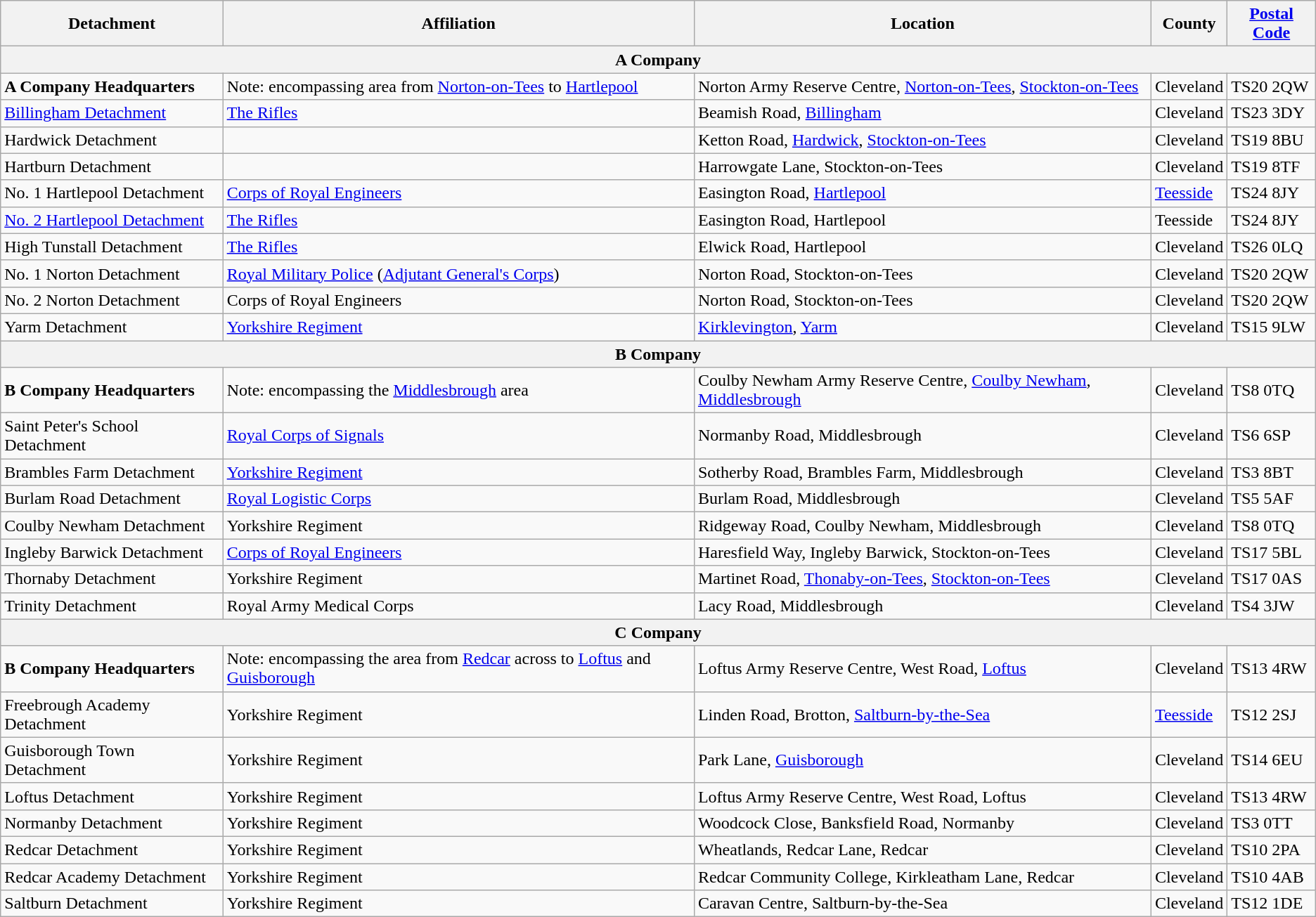<table class="wikitable sortable">
<tr>
<th>Detachment</th>
<th>Affiliation</th>
<th>Location</th>
<th>County</th>
<th><a href='#'>Postal Code</a></th>
</tr>
<tr>
<th colspan="5">A Company</th>
</tr>
<tr>
<td><strong>A Company Headquarters</strong></td>
<td>Note: encompassing area from <a href='#'>Norton-on-Tees</a> to <a href='#'>Hartlepool</a></td>
<td>Norton Army Reserve Centre, <a href='#'>Norton-on-Tees</a>, <a href='#'>Stockton-on-Tees</a></td>
<td>Cleveland</td>
<td>TS20 2QW</td>
</tr>
<tr>
<td><a href='#'>Billingham Detachment</a></td>
<td><a href='#'>The Rifles</a></td>
<td>Beamish Road, <a href='#'>Billingham</a></td>
<td>Cleveland</td>
<td>TS23 3DY</td>
</tr>
<tr>
<td>Hardwick Detachment</td>
<td></td>
<td>Ketton Road, <a href='#'>Hardwick</a>, <a href='#'>Stockton-on-Tees</a></td>
<td>Cleveland</td>
<td>TS19 8BU</td>
</tr>
<tr>
<td>Hartburn Detachment</td>
<td></td>
<td>Harrowgate Lane, Stockton-on-Tees</td>
<td>Cleveland</td>
<td>TS19 8TF</td>
</tr>
<tr>
<td>No. 1 Hartlepool Detachment</td>
<td><a href='#'>Corps of Royal Engineers</a></td>
<td>Easington Road, <a href='#'>Hartlepool</a></td>
<td><a href='#'>Teesside</a></td>
<td>TS24 8JY</td>
</tr>
<tr>
<td><a href='#'>No. 2 Hartlepool Detachment</a></td>
<td><a href='#'>The Rifles</a></td>
<td>Easington Road, Hartlepool</td>
<td>Teesside</td>
<td>TS24 8JY</td>
</tr>
<tr>
<td>High Tunstall Detachment</td>
<td><a href='#'>The Rifles</a></td>
<td>Elwick Road, Hartlepool</td>
<td>Cleveland</td>
<td>TS26 0LQ</td>
</tr>
<tr>
<td>No. 1 Norton Detachment</td>
<td><a href='#'>Royal Military Police</a> (<a href='#'>Adjutant General's Corps</a>)</td>
<td>Norton Road, Stockton-on-Tees</td>
<td>Cleveland</td>
<td>TS20 2QW</td>
</tr>
<tr>
<td>No. 2 Norton Detachment</td>
<td>Corps of Royal Engineers</td>
<td>Norton Road, Stockton-on-Tees</td>
<td>Cleveland</td>
<td>TS20 2QW</td>
</tr>
<tr>
<td>Yarm Detachment</td>
<td><a href='#'>Yorkshire Regiment</a></td>
<td><a href='#'>Kirklevington</a>, <a href='#'>Yarm</a></td>
<td>Cleveland</td>
<td>TS15 9LW</td>
</tr>
<tr>
<th colspan="5">B Company</th>
</tr>
<tr>
<td><strong>B Company Headquarters</strong></td>
<td>Note: encompassing the <a href='#'>Middlesbrough</a> area</td>
<td>Coulby Newham Army Reserve Centre, <a href='#'>Coulby Newham</a>, <a href='#'>Middlesbrough</a></td>
<td>Cleveland</td>
<td>TS8 0TQ</td>
</tr>
<tr>
<td>Saint Peter's School Detachment</td>
<td><a href='#'>Royal Corps of Signals</a></td>
<td>Normanby Road, Middlesbrough</td>
<td>Cleveland</td>
<td>TS6 6SP</td>
</tr>
<tr>
<td>Brambles Farm Detachment</td>
<td><a href='#'>Yorkshire Regiment</a></td>
<td>Sotherby Road, Brambles Farm, Middlesbrough</td>
<td>Cleveland</td>
<td>TS3 8BT</td>
</tr>
<tr>
<td>Burlam Road Detachment</td>
<td><a href='#'>Royal Logistic Corps</a></td>
<td>Burlam Road, Middlesbrough</td>
<td>Cleveland</td>
<td>TS5 5AF</td>
</tr>
<tr>
<td>Coulby Newham Detachment</td>
<td>Yorkshire Regiment</td>
<td>Ridgeway Road, Coulby Newham, Middlesbrough</td>
<td>Cleveland</td>
<td>TS8 0TQ</td>
</tr>
<tr>
<td>Ingleby Barwick Detachment</td>
<td><a href='#'>Corps of Royal Engineers</a></td>
<td>Haresfield Way, Ingleby Barwick, Stockton-on-Tees</td>
<td>Cleveland</td>
<td>TS17 5BL</td>
</tr>
<tr>
<td>Thornaby Detachment</td>
<td>Yorkshire Regiment</td>
<td>Martinet Road, <a href='#'>Thonaby-on-Tees</a>, <a href='#'>Stockton-on-Tees</a></td>
<td>Cleveland</td>
<td>TS17 0AS</td>
</tr>
<tr>
<td>Trinity Detachment</td>
<td>Royal Army Medical Corps</td>
<td>Lacy Road, Middlesbrough</td>
<td>Cleveland</td>
<td>TS4 3JW</td>
</tr>
<tr>
<th colspan="5">C Company</th>
</tr>
<tr>
<td><strong>B Company Headquarters</strong></td>
<td>Note: encompassing the area from <a href='#'>Redcar</a> across to <a href='#'>Loftus</a> and <a href='#'>Guisborough</a></td>
<td>Loftus Army Reserve Centre, West Road, <a href='#'>Loftus</a></td>
<td>Cleveland</td>
<td>TS13 4RW</td>
</tr>
<tr>
<td>Freebrough Academy Detachment</td>
<td>Yorkshire Regiment</td>
<td>Linden Road, Brotton, <a href='#'>Saltburn-by-the-Sea</a></td>
<td><a href='#'>Teesside</a></td>
<td>TS12 2SJ</td>
</tr>
<tr>
<td>Guisborough Town Detachment</td>
<td>Yorkshire Regiment</td>
<td>Park Lane, <a href='#'>Guisborough</a></td>
<td>Cleveland</td>
<td>TS14 6EU</td>
</tr>
<tr>
<td>Loftus Detachment</td>
<td>Yorkshire Regiment</td>
<td>Loftus Army Reserve Centre, West Road, Loftus</td>
<td>Cleveland</td>
<td>TS13 4RW</td>
</tr>
<tr>
<td>Normanby Detachment</td>
<td>Yorkshire Regiment</td>
<td>Woodcock Close, Banksfield Road, Normanby</td>
<td>Cleveland</td>
<td>TS3 0TT</td>
</tr>
<tr>
<td>Redcar Detachment</td>
<td>Yorkshire Regiment</td>
<td>Wheatlands, Redcar Lane, Redcar</td>
<td>Cleveland</td>
<td>TS10 2PA</td>
</tr>
<tr>
<td>Redcar Academy Detachment</td>
<td>Yorkshire Regiment</td>
<td>Redcar Community College, Kirkleatham Lane, Redcar</td>
<td>Cleveland</td>
<td>TS10 4AB</td>
</tr>
<tr>
<td>Saltburn Detachment</td>
<td>Yorkshire Regiment</td>
<td>Caravan Centre, Saltburn-by-the-Sea</td>
<td>Cleveland</td>
<td>TS12 1DE</td>
</tr>
</table>
